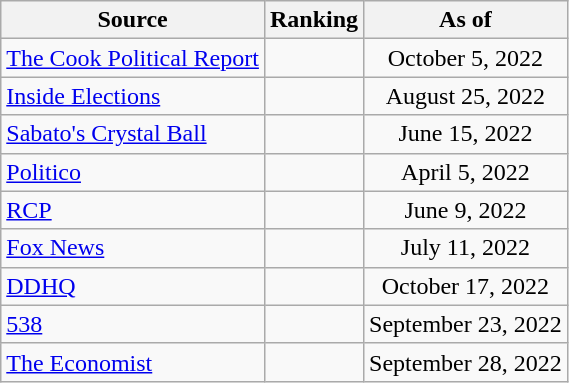<table class="wikitable" style="text-align:center">
<tr>
<th>Source</th>
<th>Ranking</th>
<th>As of</th>
</tr>
<tr>
<td align=left><a href='#'>The Cook Political Report</a></td>
<td></td>
<td>October 5, 2022</td>
</tr>
<tr>
<td align=left><a href='#'>Inside Elections</a></td>
<td></td>
<td>August 25, 2022</td>
</tr>
<tr>
<td align=left><a href='#'>Sabato's Crystal Ball</a></td>
<td></td>
<td>June 15, 2022</td>
</tr>
<tr>
<td align="left"><a href='#'>Politico</a></td>
<td></td>
<td>April 5, 2022</td>
</tr>
<tr>
<td align="left"><a href='#'>RCP</a></td>
<td></td>
<td>June 9, 2022</td>
</tr>
<tr>
<td align=left><a href='#'>Fox News</a></td>
<td></td>
<td>July 11, 2022</td>
</tr>
<tr>
<td align="left"><a href='#'>DDHQ</a></td>
<td></td>
<td>October 17, 2022</td>
</tr>
<tr>
<td align="left"><a href='#'>538</a></td>
<td></td>
<td>September 23, 2022</td>
</tr>
<tr>
<td align="left"><a href='#'>The Economist</a></td>
<td></td>
<td>September 28, 2022</td>
</tr>
</table>
